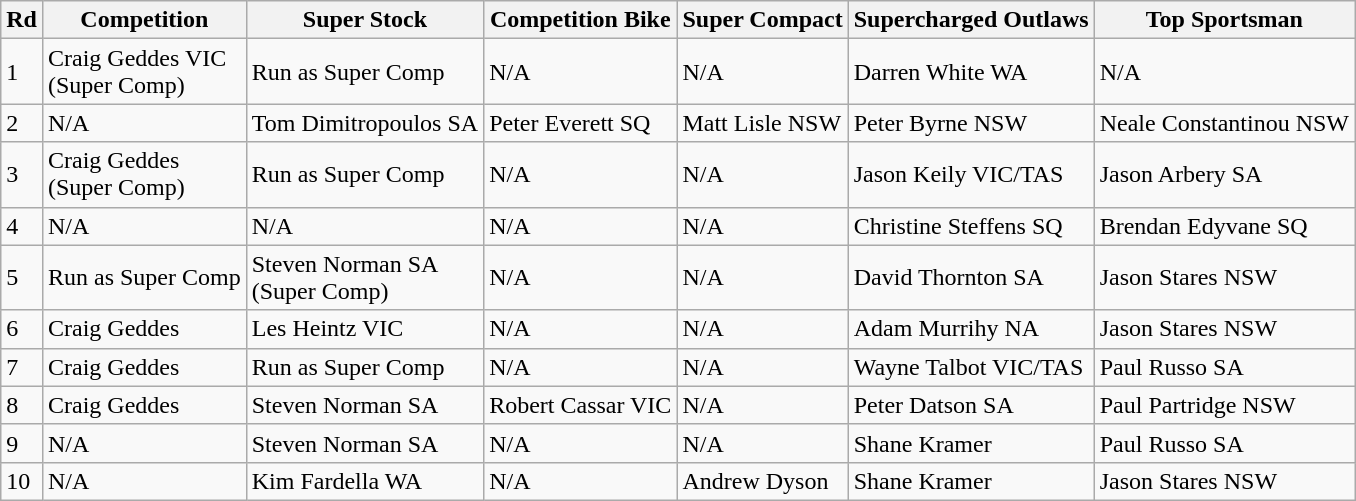<table class="wikitable">
<tr>
<th>Rd</th>
<th>Competition</th>
<th>Super Stock</th>
<th>Competition Bike</th>
<th>Super Compact</th>
<th>Supercharged Outlaws</th>
<th>Top Sportsman</th>
</tr>
<tr>
<td>1</td>
<td>Craig Geddes VIC<br>(Super Comp)</td>
<td>Run as Super Comp</td>
<td>N/A</td>
<td>N/A</td>
<td>Darren White WA</td>
<td>N/A</td>
</tr>
<tr>
<td>2</td>
<td>N/A</td>
<td>Tom Dimitropoulos SA</td>
<td>Peter Everett SQ</td>
<td>Matt Lisle NSW</td>
<td>Peter Byrne NSW</td>
<td>Neale Constantinou NSW</td>
</tr>
<tr>
<td>3</td>
<td>Craig Geddes<br>(Super Comp)</td>
<td>Run as Super Comp</td>
<td>N/A</td>
<td>N/A</td>
<td>Jason Keily VIC/TAS</td>
<td>Jason Arbery SA</td>
</tr>
<tr>
<td>4</td>
<td>N/A</td>
<td>N/A</td>
<td>N/A</td>
<td>N/A</td>
<td>Christine Steffens SQ</td>
<td>Brendan Edyvane SQ</td>
</tr>
<tr>
<td>5</td>
<td>Run as Super Comp</td>
<td>Steven Norman SA<br>(Super Comp)</td>
<td>N/A</td>
<td>N/A</td>
<td>David Thornton SA</td>
<td>Jason Stares NSW</td>
</tr>
<tr>
<td>6</td>
<td>Craig Geddes</td>
<td>Les Heintz VIC</td>
<td>N/A</td>
<td>N/A</td>
<td>Adam Murrihy NA</td>
<td>Jason Stares NSW</td>
</tr>
<tr>
<td>7</td>
<td>Craig Geddes</td>
<td>Run as Super Comp</td>
<td>N/A</td>
<td>N/A</td>
<td>Wayne Talbot VIC/TAS</td>
<td>Paul Russo SA</td>
</tr>
<tr>
<td>8</td>
<td>Craig Geddes</td>
<td>Steven Norman SA</td>
<td>Robert Cassar VIC</td>
<td>N/A</td>
<td>Peter Datson SA</td>
<td>Paul Partridge NSW</td>
</tr>
<tr>
<td>9</td>
<td>N/A</td>
<td>Steven Norman SA</td>
<td>N/A</td>
<td>N/A</td>
<td>Shane Kramer</td>
<td>Paul Russo SA</td>
</tr>
<tr>
<td>10</td>
<td>N/A</td>
<td>Kim Fardella WA</td>
<td>N/A</td>
<td>Andrew Dyson</td>
<td>Shane Kramer</td>
<td>Jason Stares NSW</td>
</tr>
</table>
